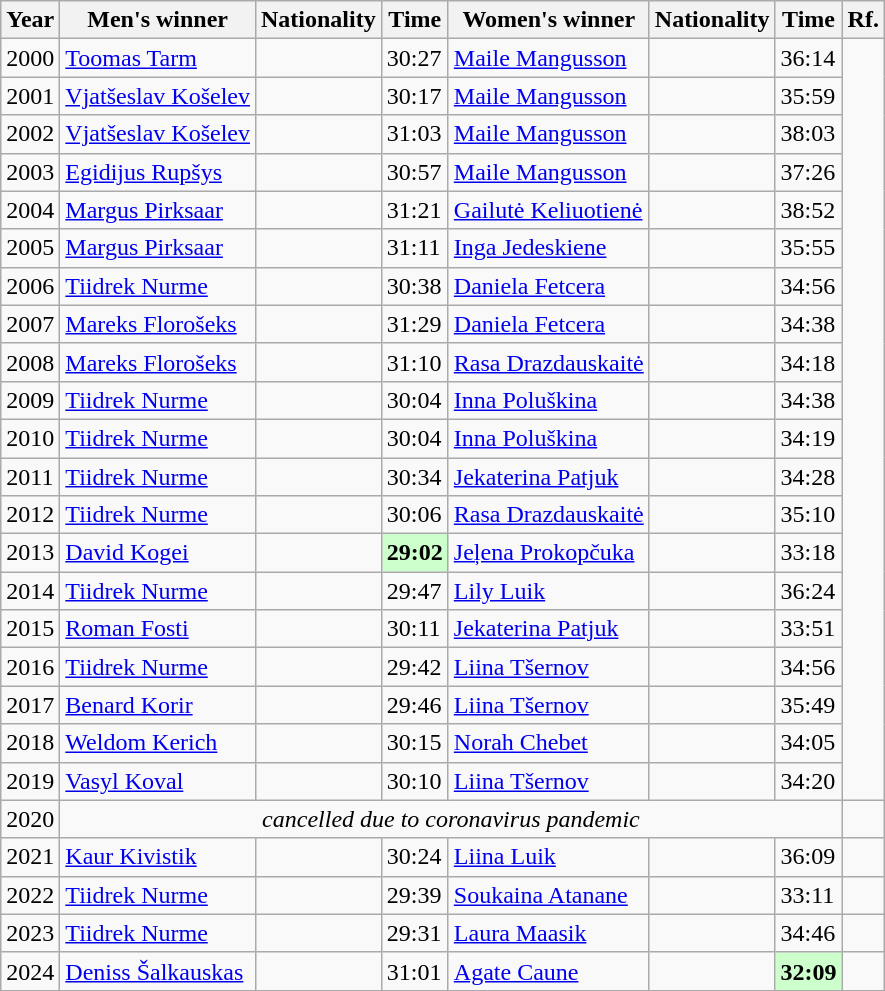<table class="wikitable sortable">
<tr>
<th>Year</th>
<th>Men's winner</th>
<th>Nationality</th>
<th>Time</th>
<th>Women's winner</th>
<th>Nationality</th>
<th>Time</th>
<th class="unsortable">Rf.</th>
</tr>
<tr>
<td>2000</td>
<td><a href='#'>Toomas Tarm</a></td>
<td></td>
<td>30:27</td>
<td><a href='#'>Maile Mangusson</a></td>
<td></td>
<td>36:14</td>
</tr>
<tr>
<td>2001</td>
<td><a href='#'>Vjatšeslav Košelev</a></td>
<td></td>
<td>30:17</td>
<td><a href='#'>Maile Mangusson</a></td>
<td></td>
<td>35:59</td>
</tr>
<tr>
<td>2002</td>
<td><a href='#'>Vjatšeslav Košelev</a></td>
<td></td>
<td>31:03</td>
<td><a href='#'>Maile Mangusson</a></td>
<td></td>
<td>38:03</td>
</tr>
<tr>
<td>2003</td>
<td><a href='#'>Egidijus Rupšys</a></td>
<td></td>
<td>30:57</td>
<td><a href='#'>Maile Mangusson</a></td>
<td></td>
<td>37:26</td>
</tr>
<tr>
<td>2004</td>
<td><a href='#'>Margus Pirksaar</a></td>
<td></td>
<td>31:21</td>
<td><a href='#'>Gailutė Keliuotienė</a></td>
<td></td>
<td>38:52</td>
</tr>
<tr>
<td>2005</td>
<td><a href='#'>Margus Pirksaar</a></td>
<td></td>
<td>31:11</td>
<td><a href='#'>Inga Jedeskiene</a></td>
<td></td>
<td>35:55</td>
</tr>
<tr>
<td>2006</td>
<td><a href='#'>Tiidrek Nurme</a></td>
<td></td>
<td>30:38</td>
<td><a href='#'>Daniela Fetcera</a></td>
<td></td>
<td>34:56</td>
</tr>
<tr>
<td>2007</td>
<td><a href='#'>Mareks Florošeks</a></td>
<td></td>
<td>31:29</td>
<td><a href='#'>Daniela Fetcera</a></td>
<td></td>
<td>34:38</td>
</tr>
<tr>
<td>2008</td>
<td><a href='#'>Mareks Florošeks</a></td>
<td></td>
<td>31:10</td>
<td><a href='#'>Rasa Drazdauskaitė</a></td>
<td></td>
<td>34:18</td>
</tr>
<tr>
<td>2009</td>
<td><a href='#'>Tiidrek Nurme</a></td>
<td></td>
<td>30:04</td>
<td><a href='#'>Inna Poluškina</a></td>
<td></td>
<td>34:38</td>
</tr>
<tr>
<td>2010</td>
<td><a href='#'>Tiidrek Nurme</a></td>
<td></td>
<td>30:04</td>
<td><a href='#'>Inna Poluškina</a></td>
<td></td>
<td>34:19</td>
</tr>
<tr>
<td>2011</td>
<td><a href='#'>Tiidrek Nurme</a></td>
<td></td>
<td>30:34</td>
<td><a href='#'>Jekaterina Patjuk</a></td>
<td></td>
<td>34:28</td>
</tr>
<tr>
<td>2012</td>
<td><a href='#'>Tiidrek Nurme</a></td>
<td></td>
<td>30:06</td>
<td><a href='#'>Rasa Drazdauskaitė</a></td>
<td></td>
<td>35:10</td>
</tr>
<tr>
<td>2013</td>
<td><a href='#'>David Kogei</a></td>
<td></td>
<td bgcolor="#CCFFCC"><strong>29:02</strong></td>
<td><a href='#'>Jeļena Prokopčuka</a></td>
<td></td>
<td>33:18</td>
</tr>
<tr>
<td>2014</td>
<td><a href='#'>Tiidrek Nurme</a></td>
<td></td>
<td>29:47</td>
<td><a href='#'>Lily Luik</a></td>
<td></td>
<td>36:24</td>
</tr>
<tr>
<td>2015</td>
<td><a href='#'>Roman Fosti</a></td>
<td></td>
<td>30:11</td>
<td><a href='#'>Jekaterina Patjuk</a></td>
<td></td>
<td>33:51</td>
</tr>
<tr>
<td>2016</td>
<td><a href='#'>Tiidrek Nurme</a></td>
<td></td>
<td>29:42</td>
<td><a href='#'>Liina Tšernov</a></td>
<td></td>
<td>34:56</td>
</tr>
<tr>
<td>2017</td>
<td><a href='#'>Benard Korir</a></td>
<td></td>
<td>29:46</td>
<td><a href='#'>Liina Tšernov</a></td>
<td></td>
<td>35:49</td>
</tr>
<tr>
<td>2018</td>
<td><a href='#'>Weldom Kerich</a></td>
<td></td>
<td>30:15</td>
<td><a href='#'>Norah Chebet</a></td>
<td></td>
<td>34:05</td>
</tr>
<tr>
<td>2019</td>
<td><a href='#'>Vasyl Koval</a></td>
<td></td>
<td>30:10</td>
<td><a href='#'>Liina Tšernov</a></td>
<td></td>
<td>34:20</td>
</tr>
<tr>
<td>2020</td>
<td colspan="6" align="center"><em>cancelled due to coronavirus pandemic</em></td>
<td></td>
</tr>
<tr>
<td>2021</td>
<td><a href='#'>Kaur Kivistik</a></td>
<td></td>
<td>30:24</td>
<td><a href='#'>Liina Luik</a></td>
<td></td>
<td>36:09</td>
<td></td>
</tr>
<tr>
<td>2022</td>
<td><a href='#'>Tiidrek Nurme</a></td>
<td></td>
<td>29:39</td>
<td><a href='#'>Soukaina Atanane</a></td>
<td></td>
<td>33:11</td>
<td></td>
</tr>
<tr>
<td>2023</td>
<td><a href='#'>Tiidrek Nurme</a></td>
<td></td>
<td>29:31</td>
<td><a href='#'>Laura Maasik</a></td>
<td></td>
<td>34:46</td>
<td></td>
</tr>
<tr>
<td>2024</td>
<td><a href='#'>Deniss Šalkauskas</a></td>
<td></td>
<td>31:01</td>
<td><a href='#'>Agate Caune</a></td>
<td></td>
<td bgcolor="#CCFFCC"><strong>32:09</strong></td>
<td></td>
</tr>
</table>
